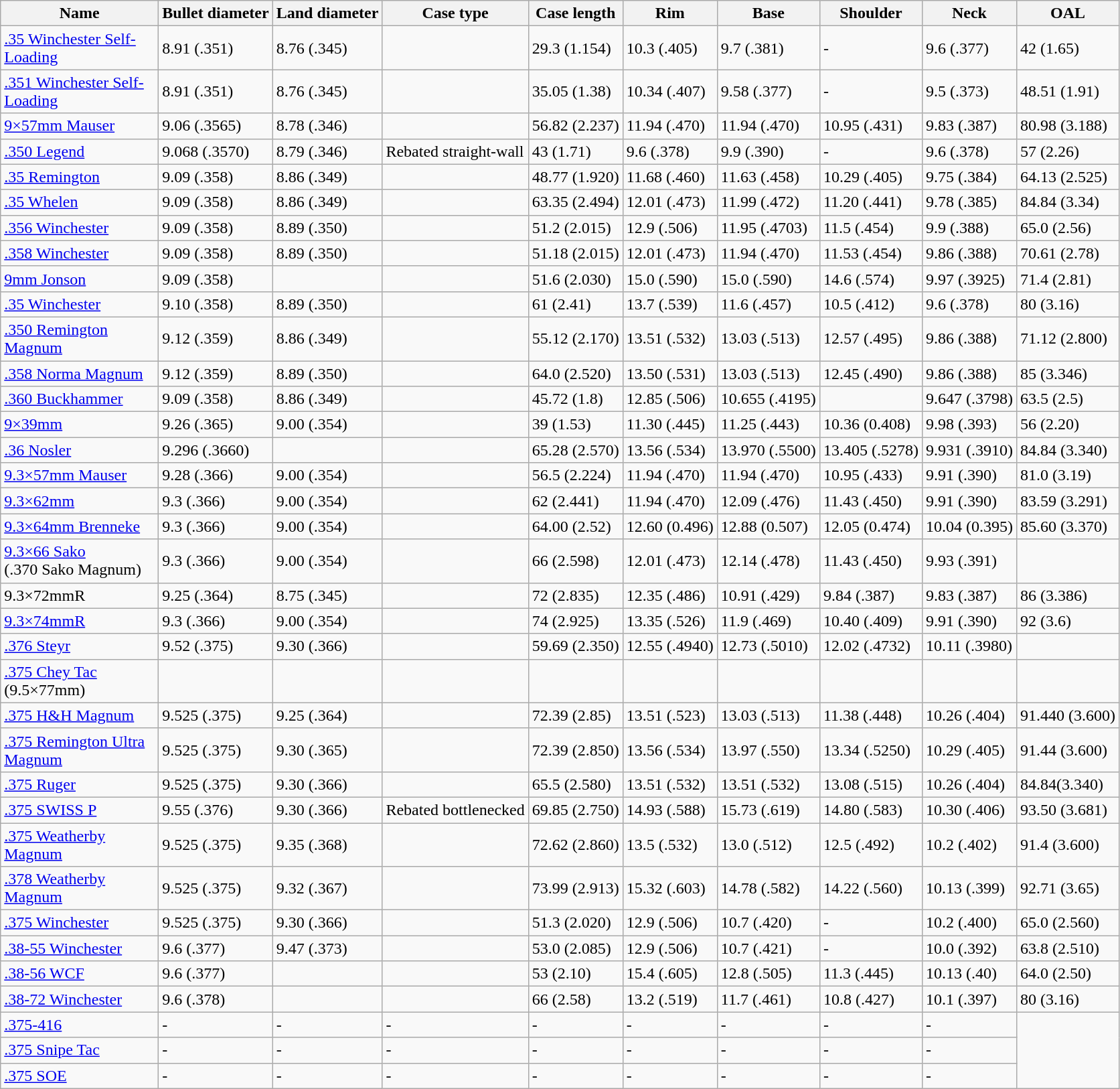<table class="wikitable sortable" ="font-size: 9pt; width:750px; text-align:center">
<tr>
<th style="width:150px">Name</th>
<th data-sort-type="number">Bullet diameter</th>
<th data-sort-type="number">Land diameter</th>
<th data-sort-type="number">Case type</th>
<th data-sort-type="number">Case length</th>
<th data-sort-type="number">Rim</th>
<th data-sort-type="number">Base</th>
<th data-sort-type="number">Shoulder</th>
<th data-sort-type="number">Neck</th>
<th data-sort-type="number">OAL</th>
</tr>
<tr>
<td><a href='#'>.35 Winchester Self-Loading</a></td>
<td>8.91 (.351)</td>
<td>8.76 (.345)</td>
<td></td>
<td>29.3 (1.154)</td>
<td>10.3 (.405)</td>
<td>9.7 (.381)</td>
<td>-</td>
<td>9.6 (.377)</td>
<td>42 (1.65)</td>
</tr>
<tr>
<td><a href='#'>.351 Winchester Self-Loading</a></td>
<td>8.91 (.351)</td>
<td>8.76 (.345)</td>
<td></td>
<td>35.05 (1.38)</td>
<td>10.34 (.407)</td>
<td>9.58 (.377)</td>
<td>-</td>
<td>9.5 (.373)</td>
<td>48.51 (1.91)</td>
</tr>
<tr>
<td><a href='#'>9×57mm Mauser</a></td>
<td>9.06 (.3565)</td>
<td>8.78 (.346)</td>
<td></td>
<td>56.82 (2.237)</td>
<td>11.94 (.470)</td>
<td>11.94 (.470)</td>
<td>10.95 (.431)</td>
<td>9.83 (.387)</td>
<td>80.98 (3.188)</td>
</tr>
<tr>
<td><a href='#'>.350 Legend</a></td>
<td>9.068 (.3570)</td>
<td>8.79 (.346)</td>
<td>Rebated straight-wall</td>
<td>43 (1.71)</td>
<td>9.6 (.378)</td>
<td>9.9 (.390)</td>
<td>-</td>
<td>9.6 (.378)</td>
<td>57 (2.26)</td>
</tr>
<tr>
<td><a href='#'>.35 Remington</a></td>
<td>9.09 (.358)</td>
<td>8.86 (.349)</td>
<td></td>
<td>48.77 (1.920)</td>
<td>11.68 (.460)</td>
<td>11.63 (.458)</td>
<td>10.29 (.405)</td>
<td>9.75 (.384)</td>
<td>64.13 (2.525)</td>
</tr>
<tr>
<td><a href='#'>.35 Whelen</a></td>
<td>9.09 (.358)</td>
<td>8.86 (.349)</td>
<td></td>
<td>63.35 (2.494)</td>
<td>12.01 (.473)</td>
<td>11.99 (.472)</td>
<td>11.20 (.441)</td>
<td>9.78 (.385)</td>
<td>84.84 (3.34)</td>
</tr>
<tr>
<td><a href='#'>.356 Winchester</a></td>
<td>9.09 (.358)</td>
<td>8.89 (.350)</td>
<td></td>
<td>51.2 (2.015)</td>
<td>12.9 (.506)</td>
<td>11.95 (.4703)</td>
<td>11.5 (.454)</td>
<td>9.9 (.388)</td>
<td>65.0 (2.56)</td>
</tr>
<tr>
<td><a href='#'>.358 Winchester</a></td>
<td>9.09 (.358)</td>
<td>8.89 (.350)</td>
<td></td>
<td>51.18 (2.015)</td>
<td>12.01 (.473)</td>
<td>11.94 (.470)</td>
<td>11.53 (.454)</td>
<td>9.86 (.388)</td>
<td>70.61 (2.78)</td>
</tr>
<tr>
<td><a href='#'>9mm Jonson</a></td>
<td>9.09 (.358)</td>
<td></td>
<td></td>
<td>51.6 (2.030)</td>
<td>15.0 (.590)</td>
<td>15.0 (.590)</td>
<td>14.6 (.574)</td>
<td>9.97 (.3925)</td>
<td>71.4 (2.81)</td>
</tr>
<tr>
<td><a href='#'>.35 Winchester</a></td>
<td>9.10 (.358)</td>
<td>8.89 (.350)</td>
<td></td>
<td>61 (2.41)</td>
<td>13.7 (.539)</td>
<td>11.6 (.457)</td>
<td>10.5 (.412)</td>
<td>9.6 (.378)</td>
<td>80 (3.16)</td>
</tr>
<tr>
<td><a href='#'>.350 Remington Magnum</a></td>
<td>9.12 (.359)</td>
<td>8.86 (.349)</td>
<td></td>
<td>55.12 (2.170)</td>
<td>13.51 (.532)</td>
<td>13.03 (.513)</td>
<td>12.57 (.495)</td>
<td>9.86 (.388)</td>
<td>71.12 (2.800)</td>
</tr>
<tr>
<td><a href='#'>.358 Norma Magnum</a></td>
<td>9.12 (.359)</td>
<td>8.89 (.350)</td>
<td></td>
<td>64.0 (2.520)</td>
<td>13.50 (.531)</td>
<td>13.03 (.513)</td>
<td>12.45 (.490)</td>
<td>9.86 (.388)</td>
<td>85 (3.346)</td>
</tr>
<tr>
<td><a href='#'>.360 Buckhammer</a></td>
<td>9.09 (.358)</td>
<td>8.86 (.349)</td>
<td></td>
<td>45.72 (1.8)</td>
<td>12.85 (.506)</td>
<td>10.655 (.4195)</td>
<td></td>
<td>9.647 (.3798)</td>
<td>63.5 (2.5)</td>
</tr>
<tr>
<td><a href='#'>9×39mm</a></td>
<td>9.26 (.365)</td>
<td>9.00 (.354)</td>
<td></td>
<td>39 (1.53)</td>
<td>11.30 (.445)</td>
<td>11.25 (.443)</td>
<td>10.36 (0.408)</td>
<td>9.98 (.393)</td>
<td>56 (2.20)</td>
</tr>
<tr>
<td><a href='#'>.36 Nosler</a></td>
<td>9.296 (.3660)</td>
<td></td>
<td></td>
<td>65.28 (2.570)</td>
<td>13.56 (.534)</td>
<td>13.970 (.5500)</td>
<td>13.405 (.5278)</td>
<td>9.931 (.3910)</td>
<td>84.84 (3.340)</td>
</tr>
<tr>
<td><a href='#'>9.3×57mm Mauser</a></td>
<td>9.28 (.366)</td>
<td>9.00 (.354)</td>
<td></td>
<td>56.5 (2.224)</td>
<td>11.94 (.470)</td>
<td>11.94 (.470)</td>
<td>10.95 (.433)</td>
<td>9.91 (.390)</td>
<td>81.0 (3.19)</td>
</tr>
<tr>
<td><a href='#'>9.3×62mm</a></td>
<td>9.3 (.366)</td>
<td>9.00 (.354)</td>
<td></td>
<td>62 (2.441)</td>
<td>11.94 (.470)</td>
<td>12.09 (.476)</td>
<td>11.43 (.450)</td>
<td>9.91 (.390)</td>
<td>83.59 (3.291)</td>
</tr>
<tr>
<td><a href='#'>9.3×64mm Brenneke</a></td>
<td>9.3 (.366)</td>
<td>9.00 (.354)</td>
<td></td>
<td>64.00 (2.52)</td>
<td>12.60 (0.496)</td>
<td>12.88 (0.507)</td>
<td>12.05 (0.474)</td>
<td>10.04 (0.395)</td>
<td>85.60 (3.370)</td>
</tr>
<tr>
<td><a href='#'>9.3×66 Sako</a><br>(.370 Sako Magnum)</td>
<td>9.3 (.366)</td>
<td>9.00 (.354)</td>
<td></td>
<td>66 (2.598)</td>
<td>12.01 (.473)</td>
<td>12.14 (.478)</td>
<td>11.43 (.450)</td>
<td>9.93 (.391)</td>
<td></td>
</tr>
<tr>
<td>9.3×72mmR</td>
<td>9.25 (.364)</td>
<td>8.75 (.345)</td>
<td></td>
<td>72 (2.835)</td>
<td>12.35 (.486)</td>
<td>10.91 (.429)</td>
<td>9.84 (.387)</td>
<td>9.83 (.387)</td>
<td>86 (3.386)</td>
</tr>
<tr>
<td><a href='#'>9.3×74mmR</a></td>
<td>9.3 (.366)</td>
<td>9.00 (.354)</td>
<td></td>
<td>74 (2.925)</td>
<td>13.35 (.526)</td>
<td>11.9 (.469)</td>
<td>10.40 (.409)</td>
<td>9.91 (.390)</td>
<td>92 (3.6)</td>
</tr>
<tr>
<td><a href='#'>.376 Steyr</a></td>
<td>9.52 (.375)</td>
<td>9.30 (.366)</td>
<td></td>
<td>59.69 (2.350)</td>
<td>12.55 (.4940)</td>
<td>12.73 (.5010)</td>
<td>12.02 (.4732)</td>
<td>10.11 (.3980)</td>
<td></td>
</tr>
<tr>
<td><a href='#'>.375 Chey Tac</a> (9.5×77mm)</td>
<td></td>
<td></td>
<td></td>
<td></td>
<td></td>
<td></td>
<td></td>
<td></td>
<td></td>
</tr>
<tr>
<td><a href='#'>.375 H&H Magnum</a></td>
<td>9.525 (.375)</td>
<td>9.25 (.364)</td>
<td></td>
<td>72.39 (2.85)</td>
<td>13.51 (.523)</td>
<td>13.03 (.513)</td>
<td>11.38 (.448)</td>
<td>10.26 (.404)</td>
<td>91.440 (3.600)</td>
</tr>
<tr>
<td><a href='#'>.375 Remington Ultra Magnum</a></td>
<td>9.525 (.375)</td>
<td>9.30 (.365)</td>
<td></td>
<td>72.39 (2.850)</td>
<td>13.56 (.534)</td>
<td>13.97 (.550)</td>
<td>13.34 (.5250)</td>
<td>10.29 (.405)</td>
<td>91.44 (3.600)</td>
</tr>
<tr>
<td><a href='#'>.375 Ruger</a></td>
<td>9.525 (.375)</td>
<td>9.30 (.366)</td>
<td></td>
<td>65.5 (2.580)</td>
<td>13.51 (.532)</td>
<td>13.51 (.532)</td>
<td>13.08 (.515)</td>
<td>10.26 (.404)</td>
<td>84.84(3.340)</td>
</tr>
<tr>
<td><a href='#'>.375 SWISS P</a></td>
<td>9.55 (.376)</td>
<td>9.30 (.366)</td>
<td>Rebated bottlenecked</td>
<td>69.85 (2.750)</td>
<td>14.93 (.588)</td>
<td>15.73 (.619)</td>
<td>14.80 (.583)</td>
<td>10.30 (.406)</td>
<td>93.50 (3.681)</td>
</tr>
<tr>
<td><a href='#'>.375 Weatherby Magnum</a></td>
<td>9.525 (.375)</td>
<td>9.35 (.368)</td>
<td></td>
<td>72.62 (2.860)</td>
<td>13.5 (.532)</td>
<td>13.0 (.512)</td>
<td>12.5 (.492)</td>
<td>10.2 (.402)</td>
<td>91.4 (3.600)</td>
</tr>
<tr>
<td><a href='#'>.378 Weatherby Magnum</a></td>
<td>9.525 (.375)</td>
<td>9.32 (.367)</td>
<td></td>
<td>73.99 (2.913)</td>
<td>15.32 (.603)</td>
<td>14.78 (.582)</td>
<td>14.22 (.560)</td>
<td>10.13 (.399)</td>
<td>92.71 (3.65)</td>
</tr>
<tr>
<td><a href='#'>.375 Winchester</a></td>
<td>9.525 (.375)</td>
<td>9.30 (.366)</td>
<td></td>
<td>51.3 (2.020)</td>
<td>12.9 (.506)</td>
<td>10.7 (.420)</td>
<td>-</td>
<td>10.2 (.400)</td>
<td>65.0 (2.560)</td>
</tr>
<tr>
<td><a href='#'>.38-55 Winchester</a></td>
<td>9.6 (.377)</td>
<td>9.47 (.373)</td>
<td></td>
<td>53.0 (2.085)</td>
<td>12.9 (.506)</td>
<td>10.7 (.421)</td>
<td>-</td>
<td>10.0 (.392)</td>
<td>63.8 (2.510)</td>
</tr>
<tr>
<td><a href='#'>.38-56 WCF</a></td>
<td>9.6 (.377)</td>
<td></td>
<td></td>
<td>53 (2.10)</td>
<td>15.4 (.605)</td>
<td>12.8 (.505)</td>
<td>11.3 (.445)</td>
<td>10.13 (.40)</td>
<td>64.0 (2.50)</td>
</tr>
<tr>
<td><a href='#'>.38-72 Winchester</a></td>
<td>9.6 (.378)</td>
<td></td>
<td></td>
<td>66 (2.58)</td>
<td>13.2 (.519)</td>
<td>11.7 (.461)</td>
<td>10.8 (.427)</td>
<td>10.1 (.397)</td>
<td>80 (3.16)</td>
</tr>
<tr>
<td><a href='#'>.375-416</a></td>
<td>-</td>
<td>-</td>
<td>-</td>
<td>-</td>
<td>-</td>
<td>-</td>
<td>-</td>
<td>-</td>
</tr>
<tr>
<td><a href='#'>.375 Snipe Tac</a></td>
<td>-</td>
<td>-</td>
<td>-</td>
<td>-</td>
<td>-</td>
<td>-</td>
<td>-</td>
<td>-</td>
</tr>
<tr>
<td><a href='#'>.375 SOE</a></td>
<td>-</td>
<td>-</td>
<td>-</td>
<td>-</td>
<td>-</td>
<td>-</td>
<td>-</td>
<td>-<br></td>
</tr>
</table>
